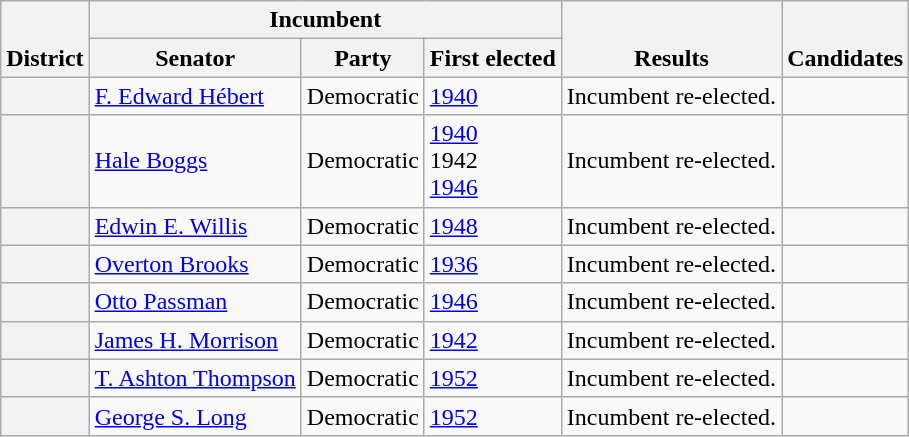<table class=wikitable>
<tr valign=bottom>
<th rowspan=2>District</th>
<th colspan=3>Incumbent</th>
<th rowspan=2>Results</th>
<th rowspan=2>Candidates</th>
</tr>
<tr>
<th>Senator</th>
<th>Party</th>
<th>First elected</th>
</tr>
<tr>
<th></th>
<td><a href='#'>F. Edward Hébert</a></td>
<td>Democratic</td>
<td><a href='#'>1940</a></td>
<td>Incumbent re-elected.</td>
<td nowrap></td>
</tr>
<tr>
<th></th>
<td><a href='#'>Hale Boggs</a></td>
<td>Democratic</td>
<td><a href='#'>1940</a><br>1942 <br><a href='#'>1946</a></td>
<td>Incumbent re-elected.</td>
<td nowrap></td>
</tr>
<tr>
<th></th>
<td><a href='#'>Edwin E. Willis</a></td>
<td>Democratic</td>
<td><a href='#'>1948</a></td>
<td>Incumbent re-elected.</td>
<td nowrap></td>
</tr>
<tr>
<th></th>
<td><a href='#'>Overton Brooks</a></td>
<td>Democratic</td>
<td><a href='#'>1936</a></td>
<td>Incumbent re-elected.</td>
<td nowrap></td>
</tr>
<tr>
<th></th>
<td><a href='#'>Otto Passman</a></td>
<td>Democratic</td>
<td><a href='#'>1946</a></td>
<td>Incumbent re-elected.</td>
<td nowrap></td>
</tr>
<tr>
<th></th>
<td><a href='#'>James H. Morrison</a></td>
<td>Democratic</td>
<td><a href='#'>1942</a></td>
<td>Incumbent re-elected.</td>
<td nowrap></td>
</tr>
<tr>
<th></th>
<td><a href='#'>T. Ashton Thompson</a></td>
<td>Democratic</td>
<td><a href='#'>1952</a></td>
<td>Incumbent re-elected.</td>
<td nowrap></td>
</tr>
<tr>
<th></th>
<td><a href='#'>George S. Long</a></td>
<td>Democratic</td>
<td><a href='#'>1952</a></td>
<td>Incumbent re-elected.</td>
<td nowrap></td>
</tr>
</table>
